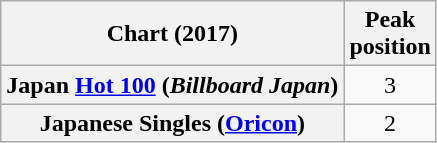<table class="wikitable sortable plainrowheaders" style="text-align:center">
<tr>
<th scope="col">Chart (2017)</th>
<th scope="col">Peak<br>position</th>
</tr>
<tr>
<th scope="row">Japan <a href='#'>Hot 100</a> (<em>Billboard Japan</em>)</th>
<td>3</td>
</tr>
<tr>
<th scope="row">Japanese Singles (<a href='#'>Oricon</a>)</th>
<td>2</td>
</tr>
</table>
